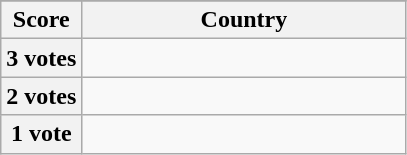<table class="wikitable">
<tr>
</tr>
<tr>
<th scope="col" width="20%">Score</th>
<th scope="col">Country</th>
</tr>
<tr>
<th scope="row">3 votes</th>
<td></td>
</tr>
<tr>
<th scope="row">2 votes</th>
<td></td>
</tr>
<tr>
<th scope="row">1 vote</th>
<td></td>
</tr>
</table>
